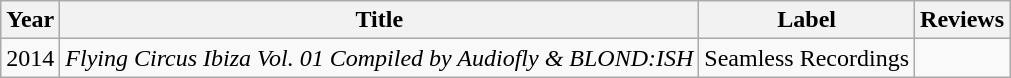<table class="wikitable" style="text-align:left;">
<tr>
<th>Year</th>
<th>Title</th>
<th>Label</th>
<th>Reviews</th>
</tr>
<tr>
<td>2014</td>
<td><em>Flying Circus Ibiza Vol. 01 Compiled by Audiofly & BLOND:ISH</em></td>
<td>Seamless Recordings</td>
<td></td>
</tr>
</table>
